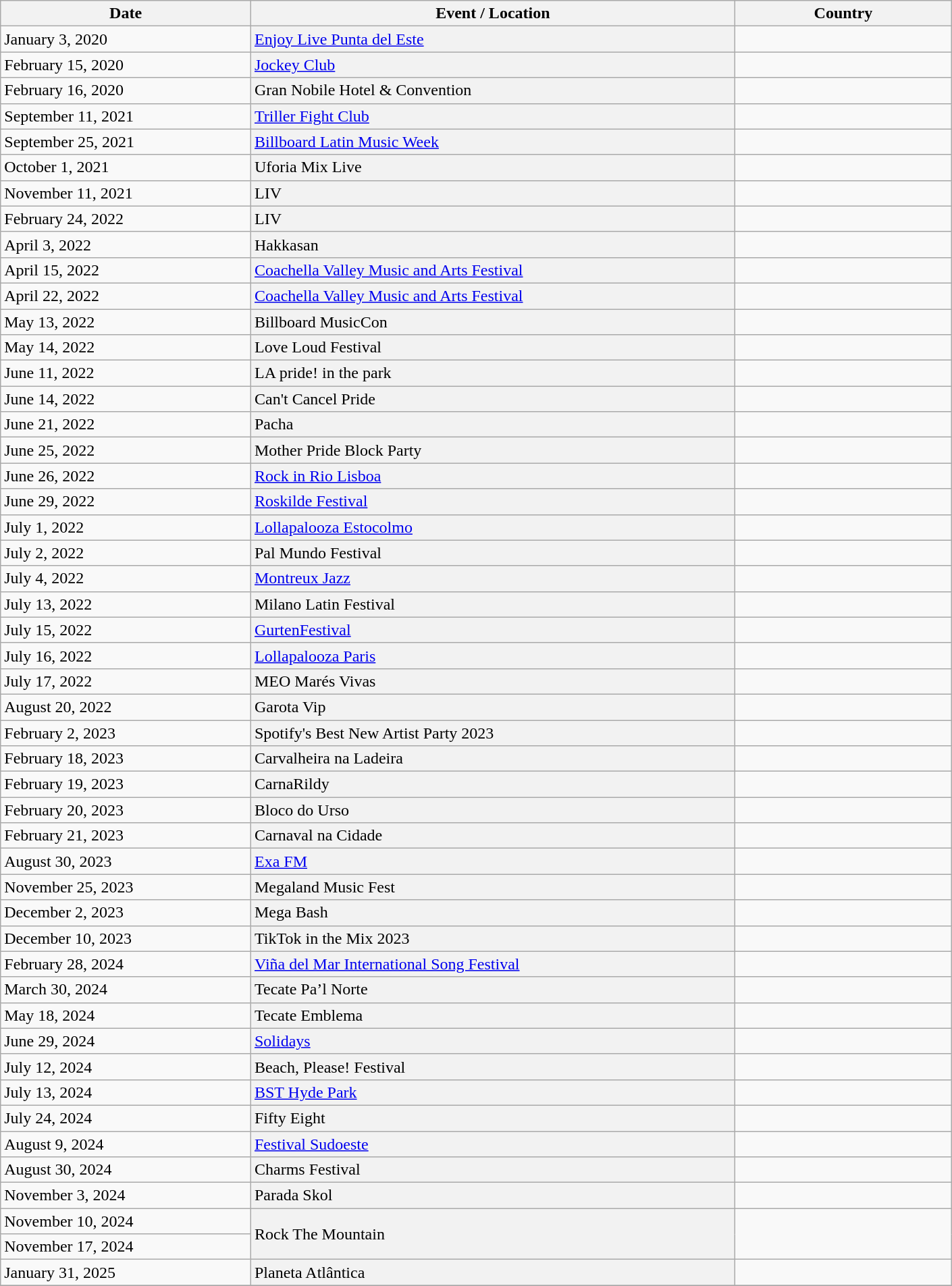<table class="wikitable">
<tr>
<th style="width:15%;">Date</th>
<th style="width:29%;">Event / <strong>Location</strong></th>
<th style="width:13%;">Country</th>
</tr>
<tr>
<td>January 3, 2020</td>
<td scope="row" style="background-color: #f2f2f2;"><a href='#'>Enjoy Live Punta del Este</a></td>
<td></td>
</tr>
<tr>
<td>February 15, 2020</td>
<td scope="row" style="background-color: #f2f2f2;"><a href='#'>Jockey Club</a>  </td>
<td></td>
</tr>
<tr>
<td>February 16, 2020</td>
<td scope="row" style="background-color: #f2f2f2;">Gran Nobile Hotel & Convention </td>
<td></td>
</tr>
<tr>
<td>September 11, 2021</td>
<td scope="row" style="background-color: #f2f2f2;"><a href='#'>Triller Fight Club</a></td>
<td></td>
</tr>
<tr>
<td>September 25, 2021</td>
<td scope="row" style="background-color: #f2f2f2;"><a href='#'>Billboard Latin Music Week</a></td>
<td></td>
</tr>
<tr>
<td>October 1, 2021</td>
<td scope="row" style="background-color: #f2f2f2;">Uforia Mix Live </td>
<td></td>
</tr>
<tr>
<td>November 11, 2021</td>
<td scope="row" style="background-color: #f2f2f2;">LIV </td>
<td></td>
</tr>
<tr>
<td>February 24, 2022</td>
<td scope="row" style="background-color: #f2f2f2;">LIV </td>
<td></td>
</tr>
<tr>
<td>April 3, 2022</td>
<td scope="row" style="background-color: #f2f2f2;">Hakkasan </td>
<td></td>
</tr>
<tr>
<td>April 15, 2022</td>
<td scope="row" style="background-color: #f2f2f2;"><a href='#'>Coachella Valley Music and Arts Festival</a></td>
<td></td>
</tr>
<tr>
<td>April 22, 2022</td>
<td scope="row" style="background-color: #f2f2f2;"><a href='#'>Coachella Valley Music and Arts Festival</a></td>
<td></td>
</tr>
<tr>
<td>May 13, 2022</td>
<td scope="row" style="background-color: #f2f2f2;">Billboard MusicCon </td>
<td></td>
</tr>
<tr>
<td>May 14, 2022</td>
<td scope="row" style="background-color: #f2f2f2;">Love Loud Festival </td>
<td></td>
</tr>
<tr>
<td>June 11, 2022</td>
<td scope="row" style="background-color: #f2f2f2;">LA pride! in the park </td>
<td></td>
</tr>
<tr>
<td>June 14, 2022</td>
<td scope="row" style="background-color: #f2f2f2;">Can't Cancel Pride </td>
<td></td>
</tr>
<tr>
<td>June 21, 2022</td>
<td scope="row" style="background-color: #f2f2f2;">Pacha </td>
<td></td>
</tr>
<tr>
<td>June 25, 2022</td>
<td scope="row" style="background-color: #f2f2f2;">Mother Pride Block Party </td>
<td></td>
</tr>
<tr>
<td>June 26, 2022</td>
<td scope="row" style="background-color: #f2f2f2;"><a href='#'>Rock in Rio Lisboa</a></td>
<td></td>
</tr>
<tr>
<td>June 29, 2022</td>
<td scope="row" style="background-color: #f2f2f2;"><a href='#'>Roskilde Festival</a></td>
<td></td>
</tr>
<tr>
<td>July 1, 2022</td>
<td scope="row" style="background-color: #f2f2f2;"><a href='#'>Lollapalooza Estocolmo</a></td>
<td></td>
</tr>
<tr>
<td>July 2, 2022</td>
<td scope="row" style="background-color: #f2f2f2;">Pal Mundo Festival </td>
<td></td>
</tr>
<tr>
<td>July 4, 2022</td>
<td scope="row" style="background-color: #f2f2f2;"><a href='#'>Montreux Jazz</a></td>
<td></td>
</tr>
<tr>
<td>July 13, 2022</td>
<td scope="row" style="background-color: #f2f2f2;">Milano Latin Festival </td>
<td></td>
</tr>
<tr>
<td>July 15, 2022</td>
<td scope="row" style="background-color: #f2f2f2;"><a href='#'>GurtenFestival</a></td>
<td></td>
</tr>
<tr>
<td>July 16, 2022</td>
<td scope="row" style="background-color: #f2f2f2;"><a href='#'>Lollapalooza Paris</a></td>
<td></td>
</tr>
<tr>
<td>July 17, 2022</td>
<td scope="row" style="background-color: #f2f2f2;">MEO Marés Vivas </td>
<td></td>
</tr>
<tr>
<td>August 20, 2022</td>
<td scope="row" style="background-color: #f2f2f2;">Garota Vip </td>
<td></td>
</tr>
<tr>
<td>February 2, 2023</td>
<td scope="row" style="background-color: #f2f2f2;">Spotify's Best New Artist Party 2023 </td>
<td></td>
</tr>
<tr>
<td>February 18, 2023</td>
<td scope="row" style="background-color: #f2f2f2;">Carvalheira na Ladeira </td>
<td></td>
</tr>
<tr>
<td>February 19, 2023</td>
<td scope="row" style="background-color: #f2f2f2;">CarnaRildy </td>
<td></td>
</tr>
<tr>
<td>February 20, 2023</td>
<td scope="row" style="background-color: #f2f2f2;">Bloco do Urso </td>
<td></td>
</tr>
<tr>
<td>February 21, 2023</td>
<td scope="row" style="background-color: #f2f2f2;">Carnaval na Cidade </td>
<td></td>
</tr>
<tr>
<td>August 30, 2023</td>
<td scope="row" style="background-color: #f2f2f2;"><a href='#'>Exa FM</a></td>
<td></td>
</tr>
<tr>
<td>November 25, 2023</td>
<td scope="row" style="background-color: #f2f2f2;">Megaland Music Fest </td>
<td></td>
</tr>
<tr>
<td>December 2, 2023</td>
<td scope="row" style="background-color: #f2f2f2;">Mega Bash </td>
<td></td>
</tr>
<tr>
<td>December 10, 2023</td>
<td scope="row" style="background-color: #f2f2f2;">TikTok in the Mix 2023 </td>
<td></td>
</tr>
<tr>
<td>February 28, 2024</td>
<td scope="row" style="background-color: #f2f2f2;"><a href='#'>Viña del Mar International Song Festival</a></td>
<td></td>
</tr>
<tr>
<td>March 30, 2024</td>
<td scope="row" style="background-color: #f2f2f2;">Tecate Pa’l Norte </td>
<td></td>
</tr>
<tr>
<td>May 18, 2024</td>
<td scope="row" style="background-color: #f2f2f2;">Tecate Emblema </td>
<td></td>
</tr>
<tr>
<td>June 29, 2024</td>
<td scope="row" style="background-color: #f2f2f2;"><a href='#'>Solidays</a></td>
<td></td>
</tr>
<tr>
<td>July 12, 2024</td>
<td scope="row" style="background-color: #f2f2f2;">Beach, Please! Festival </td>
<td></td>
</tr>
<tr>
<td>July 13, 2024</td>
<td scope="row" style="background-color: #f2f2f2;"><a href='#'>BST Hyde Park</a></td>
<td></td>
</tr>
<tr>
<td>July 24, 2024</td>
<td scope="row" style="background-color: #f2f2f2;">Fifty Eight</td>
<td></td>
</tr>
<tr>
<td>August 9, 2024</td>
<td scope="row" style="background-color: #f2f2f2;"><a href='#'>Festival Sudoeste</a></td>
<td></td>
</tr>
<tr>
<td>August 30, 2024</td>
<td scope="row" style="background-color: #f2f2f2;">Charms Festival</td>
<td></td>
</tr>
<tr>
<td>November 3, 2024</td>
<td scope="row" style="background-color: #f2f2f2;">Parada Skol</td>
<td></td>
</tr>
<tr>
<td>November 10, 2024</td>
<td scope="row" style="background-color: #f2f2f2;" rowspan="2">Rock The Mountain</td>
<td rowspan="2"></td>
</tr>
<tr>
<td>November 17, 2024</td>
</tr>
<tr>
<td>January 31, 2025</td>
<td scope="row" style="background-color: #f2f2f2;">Planeta Atlântica</td>
<td></td>
</tr>
<tr>
</tr>
</table>
